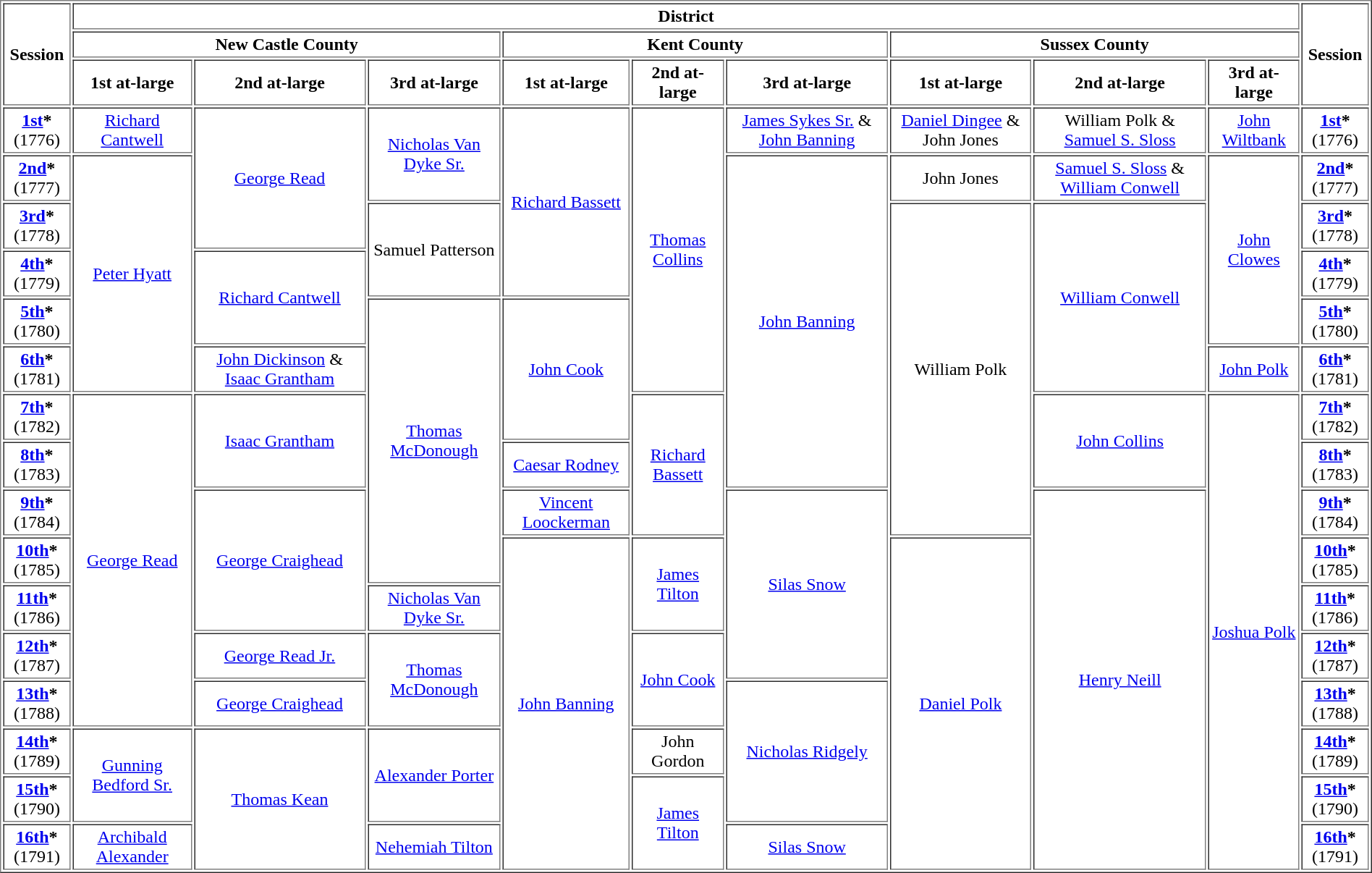<table border=1 cellpadding=2 cellspacing=2 width=100%>
<tr>
<th rowspan="3" width="5%">Session</th>
<th colspan="9">District</th>
<th rowspan="3" width="5%">Session</th>
</tr>
<tr>
<th colspan="3">New Castle County</th>
<th colspan="3">Kent County</th>
<th colspan="3">Sussex County</th>
</tr>
<tr>
<th>1st at-large</th>
<th>2nd at-large</th>
<th>3rd at-large</th>
<th>1st at-large</th>
<th>2nd at-large</th>
<th>3rd at-large</th>
<th>1st at-large</th>
<th>2nd at-large</th>
<th>3rd at-large</th>
</tr>
<tr align=center>
<td><strong><a href='#'>1st</a>*</strong><br>(1776)</td>
<td bgcolor=#FFFFFF rowspan="1"><a href='#'>Richard Cantwell</a></td>
<td bgcolor=#FFFFFF rowspan="3"><a href='#'>George Read</a></td>
<td bgcolor=#FFFFFF rowspan="2"><a href='#'>Nicholas Van Dyke Sr.</a></td>
<td bgcolor=#FFFFFF rowspan="4"><a href='#'>Richard Bassett</a></td>
<td bgcolor=#FFFFFF rowspan="6"><a href='#'>Thomas Collins</a></td>
<td bgcolor=#FFFFFF rowspan="1"><a href='#'>James Sykes Sr.</a> & <a href='#'>John Banning</a></td>
<td bgcolor=#FFFFFF rowspan="1"><a href='#'>Daniel Dingee</a> & John Jones</td>
<td bgcolor=#FFFFFF rowspan="1">William Polk & <a href='#'>Samuel S. Sloss</a></td>
<td bgcolor=#FFFFFF rowspan="1"><a href='#'>John Wiltbank</a></td>
<td><strong><a href='#'>1st</a>*</strong><br>(1776)</td>
</tr>
<tr align=center>
<td><strong><a href='#'>2nd</a>*</strong><br>(1777)</td>
<td bgcolor=#FFFFFF rowspan="5"><a href='#'>Peter Hyatt</a></td>
<td bgcolor=#FFFFFF rowspan="7"><a href='#'>John Banning</a></td>
<td bgcolor=#FFFFFF rowspan="1">John Jones</td>
<td bgcolor=#FFFFFF rowspan="1"><a href='#'>Samuel S. Sloss</a> & <a href='#'>William Conwell</a></td>
<td bgcolor=#FFFFFF rowspan="4"><a href='#'>John Clowes</a></td>
<td><strong><a href='#'>2nd</a>*</strong><br>(1777)</td>
</tr>
<tr align=center>
<td><strong><a href='#'>3rd</a>*</strong><br>(1778)</td>
<td bgcolor=#FFFFFF rowspan="2">Samuel Patterson</td>
<td bgcolor=#FFFFFF rowspan="7">William Polk</td>
<td bgcolor=#FFFFFF rowspan="4"><a href='#'>William Conwell</a></td>
<td><strong><a href='#'>3rd</a>*</strong><br>(1778)</td>
</tr>
<tr align=center>
<td><strong><a href='#'>4th</a>*</strong><br>(1779)</td>
<td bgcolor=#FFFFFF rowspan="2"><a href='#'>Richard Cantwell</a></td>
<td><strong><a href='#'>4th</a>*</strong><br>(1779)</td>
</tr>
<tr align=center>
<td><strong><a href='#'>5th</a>*</strong><br>(1780)</td>
<td bgcolor=#FFFFFF rowspan="6"><a href='#'>Thomas McDonough</a></td>
<td bgcolor=#FFFFFF rowspan="3"><a href='#'>John Cook</a></td>
<td><strong><a href='#'>5th</a>*</strong><br>(1780)</td>
</tr>
<tr align=center>
<td><strong><a href='#'>6th</a>*</strong><br>(1781)</td>
<td bgcolor=#FFFFFF rowspan="1"><a href='#'>John Dickinson</a> & <a href='#'>Isaac Grantham</a></td>
<td bgcolor=#FFFFFF rowspan="1"><a href='#'>John Polk</a></td>
<td><strong><a href='#'>6th</a>*</strong><br>(1781)</td>
</tr>
<tr align=center>
<td><strong><a href='#'>7th</a>*</strong><br>(1782)</td>
<td bgcolor=#FFFFFF rowspan="7"><a href='#'>George Read</a></td>
<td bgcolor=#FFFFFF rowspan="2"><a href='#'>Isaac Grantham</a></td>
<td bgcolor=#FFFFFF rowspan="3"><a href='#'>Richard Bassett</a></td>
<td bgcolor=#FFFFFF rowspan="2"><a href='#'>John Collins</a></td>
<td bgcolor=#FFFFFF rowspan="10"><a href='#'>Joshua Polk</a></td>
<td><strong><a href='#'>7th</a>*</strong><br>(1782)</td>
</tr>
<tr align=center>
<td><strong><a href='#'>8th</a>*</strong><br>(1783)</td>
<td bgcolor=#FFFFFF rowspan="1"><a href='#'>Caesar Rodney</a></td>
<td><strong><a href='#'>8th</a>*</strong><br>(1783)</td>
</tr>
<tr align=center>
<td><strong><a href='#'>9th</a>*</strong><br>(1784)</td>
<td bgcolor=#FFFFFF rowspan="3"><a href='#'>George Craighead</a></td>
<td bgcolor=#FFFFFF rowspan="1"><a href='#'>Vincent Loockerman</a></td>
<td bgcolor=#FFFFFF rowspan="4"><a href='#'>Silas Snow</a></td>
<td bgcolor=#FFFFFF rowspan="8"><a href='#'>Henry Neill</a></td>
<td><strong><a href='#'>9th</a>*</strong><br>(1784)</td>
</tr>
<tr align=center>
<td><strong><a href='#'>10th</a>*</strong><br>(1785)</td>
<td bgcolor=#FFFFFF rowspan="7"><a href='#'>John Banning</a></td>
<td bgcolor=#FFFFFF rowspan="2"><a href='#'>James Tilton</a></td>
<td bgcolor=#FFFFFF rowspan="7"><a href='#'>Daniel Polk</a></td>
<td><strong><a href='#'>10th</a>*</strong><br>(1785)</td>
</tr>
<tr align=center>
<td><strong><a href='#'>11th</a>*</strong><br>(1786)</td>
<td bgcolor=#FFFFFF rowspan="1"><a href='#'>Nicholas Van Dyke Sr.</a></td>
<td><strong><a href='#'>11th</a>*</strong><br>(1786)</td>
</tr>
<tr align=center>
<td><strong><a href='#'>12th</a>*</strong><br>(1787)</td>
<td bgcolor=#FFFFFF rowspan="1"><a href='#'>George Read Jr.</a></td>
<td bgcolor=#FFFFFF rowspan="2"><a href='#'>Thomas McDonough</a></td>
<td bgcolor=#FFFFFF rowspan="2"><a href='#'>John Cook</a></td>
<td><strong><a href='#'>12th</a>*</strong><br>(1787)</td>
</tr>
<tr align=center>
<td><strong><a href='#'>13th</a>*</strong><br>(1788)</td>
<td bgcolor=#FFFFFF rowspan="1"><a href='#'>George Craighead</a></td>
<td bgcolor=#FFFFFF rowspan="3"><a href='#'>Nicholas Ridgely</a></td>
<td><strong><a href='#'>13th</a>*</strong><br>(1788)</td>
</tr>
<tr align=center>
<td><strong><a href='#'>14th</a>*</strong><br>(1789)</td>
<td bgcolor=#FFFFFF rowspan="2"><a href='#'>Gunning Bedford Sr.</a></td>
<td bgcolor=#FFFFFF rowspan="3"><a href='#'>Thomas Kean</a></td>
<td bgcolor=#FFFFFF rowspan="2"><a href='#'>Alexander Porter</a></td>
<td bgcolor=#FFFFFF rowspan="1">John Gordon</td>
<td><strong><a href='#'>14th</a>*</strong><br>(1789)</td>
</tr>
<tr align=center>
<td><strong><a href='#'>15th</a>*</strong><br>(1790)</td>
<td bgcolor=#FFFFFF rowspan="2"><a href='#'>James Tilton</a></td>
<td><strong><a href='#'>15th</a>*</strong><br>(1790)</td>
</tr>
<tr align=center>
<td><strong><a href='#'>16th</a>*</strong><br>(1791)</td>
<td bgcolor=#FFFFFF rowspan="1"><a href='#'>Archibald Alexander</a></td>
<td bgcolor=#FFFFFF rowspan="1"><a href='#'>Nehemiah Tilton</a></td>
<td bgcolor=#FFFFFF rowspan="1"><a href='#'>Silas Snow</a></td>
<td><strong><a href='#'>16th</a>*</strong><br>(1791)</td>
</tr>
</table>
